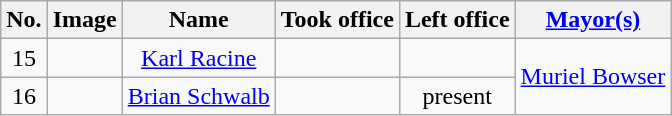<table class="wikitable sortable" style="clear:right; text-align:center">
<tr>
<th>No.</th>
<th>Image</th>
<th>Name</th>
<th>Took office</th>
<th>Left office</th>
<th colspan="2"><a href='#'>Mayor(s)</a></th>
</tr>
<tr>
<td>15</td>
<td></td>
<td><a href='#'>Karl Racine</a></td>
<td></td>
<td></td>
<td rowspan=2><a href='#'>Muriel Bowser</a></td>
</tr>
<tr>
<td>16</td>
<td></td>
<td><a href='#'>Brian Schwalb</a></td>
<td></td>
<td>present</td>
</tr>
</table>
